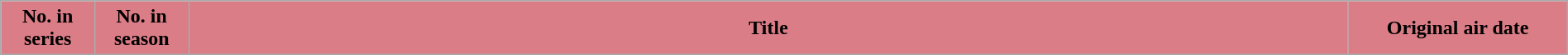<table class="wikitable plainrowheaders" style="width:100%;">
<tr>
<th scope="col" style="background-color:#db7d86; color:#000; width:6%;">No. in<br>series</th>
<th scope="col" style="background-color:#db7d86; color:#000; width:6%;">No. in<br>season</th>
<th scope="col" style="background-color:#db7d86; color:#000; width:74%;">Title</th>
<th scope="col" style="background-color:#db7d86; color:#000; width:15%;">Original air date<br>








</th>
</tr>
</table>
